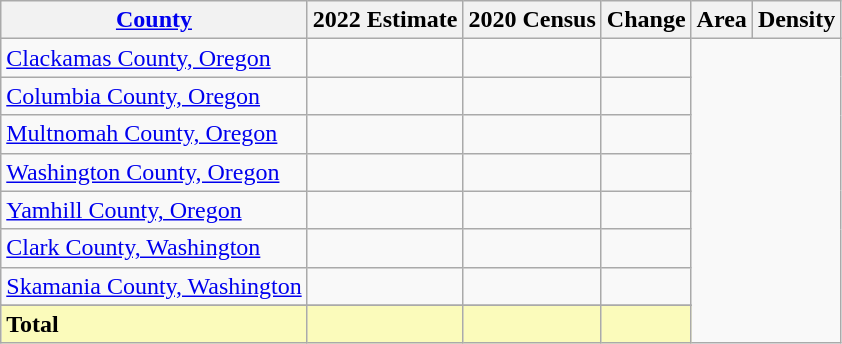<table class="wikitable sortable">
<tr>
<th><a href='#'>County</a></th>
<th>2022 Estimate</th>
<th>2020 Census</th>
<th>Change</th>
<th>Area</th>
<th>Density</th>
</tr>
<tr>
<td><a href='#'>Clackamas County, Oregon</a></td>
<td></td>
<td></td>
<td></td>
</tr>
<tr>
<td><a href='#'>Columbia County, Oregon</a></td>
<td></td>
<td></td>
<td></td>
</tr>
<tr>
<td><a href='#'>Multnomah County, Oregon</a></td>
<td></td>
<td></td>
<td></td>
</tr>
<tr>
<td><a href='#'>Washington County, Oregon</a></td>
<td></td>
<td></td>
<td></td>
</tr>
<tr>
<td><a href='#'>Yamhill County, Oregon</a></td>
<td></td>
<td></td>
<td></td>
</tr>
<tr>
<td><a href='#'>Clark County, Washington</a></td>
<td></td>
<td></td>
<td></td>
</tr>
<tr>
<td><a href='#'>Skamania County, Washington</a></td>
<td></td>
<td></td>
<td></td>
</tr>
<tr>
</tr>
<tr class=sortbottom style="background:#fbfbbb">
<td><strong>Total</strong></td>
<td></td>
<td></td>
<td></td>
</tr>
</table>
